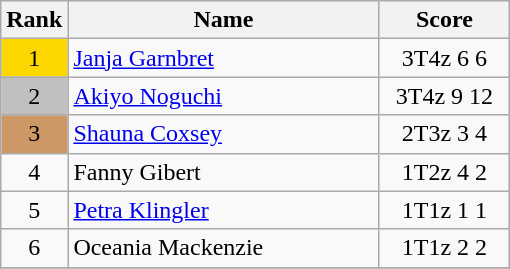<table class="wikitable">
<tr>
<th>Rank</th>
<th width = "200">Name</th>
<th width = "80">Score</th>
</tr>
<tr>
<td align="center" style="background: gold">1</td>
<td> <a href='#'>Janja Garnbret</a></td>
<td align="center">3T4z 6 6</td>
</tr>
<tr>
<td align="center" style="background: silver">2</td>
<td> <a href='#'>Akiyo Noguchi</a></td>
<td align="center">3T4z 9 12</td>
</tr>
<tr>
<td align="center" style="background: #cc9966">3</td>
<td> <a href='#'>Shauna Coxsey</a></td>
<td align="center">2T3z 3 4</td>
</tr>
<tr>
<td align="center">4</td>
<td> Fanny Gibert</td>
<td align="center">1T2z 4 2</td>
</tr>
<tr>
<td align="center">5</td>
<td> <a href='#'>Petra Klingler</a></td>
<td align="center">1T1z 1 1</td>
</tr>
<tr>
<td align="center">6</td>
<td> Oceania Mackenzie</td>
<td align="center">1T1z 2 2</td>
</tr>
<tr>
</tr>
</table>
